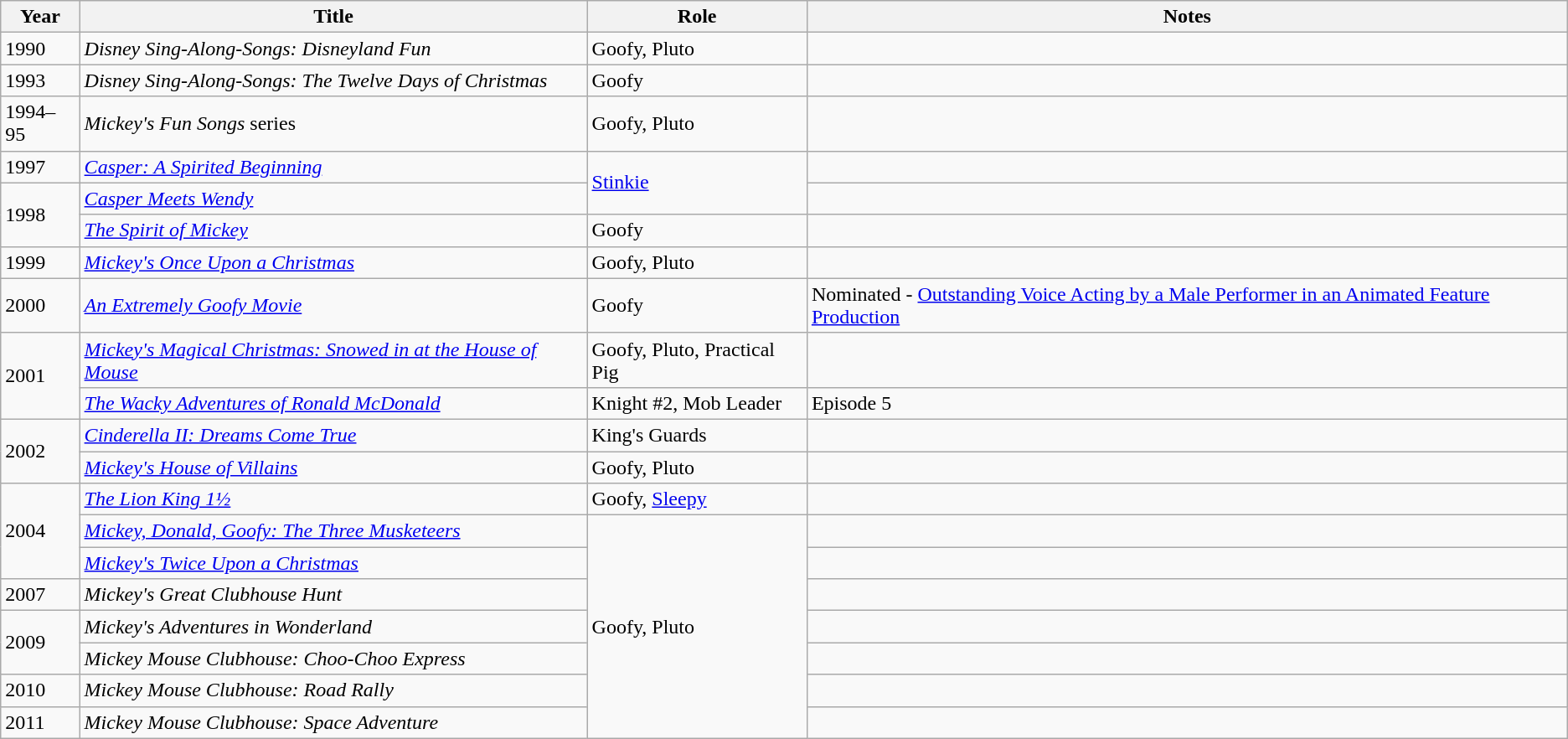<table class = "wikitable sortable">
<tr>
<th>Year</th>
<th>Title</th>
<th>Role</th>
<th class = "unsortable">Notes</th>
</tr>
<tr>
<td>1990</td>
<td><em>Disney Sing-Along-Songs: Disneyland Fun</em></td>
<td>Goofy, Pluto</td>
<td> </td>
</tr>
<tr>
<td>1993</td>
<td><em>Disney Sing-Along-Songs: The Twelve Days of Christmas</em></td>
<td>Goofy</td>
<td> </td>
</tr>
<tr>
<td>1994–95</td>
<td><em>Mickey's Fun Songs</em> series</td>
<td>Goofy, Pluto</td>
<td> </td>
</tr>
<tr>
<td>1997</td>
<td><em><a href='#'>Casper: A Spirited Beginning</a></em></td>
<td rowspan="2"><a href='#'>Stinkie</a></td>
<td> </td>
</tr>
<tr>
<td rowspan="2">1998</td>
<td><em><a href='#'>Casper Meets Wendy</a></em></td>
<td> </td>
</tr>
<tr>
<td><em><a href='#'>The Spirit of Mickey</a></em></td>
<td>Goofy</td>
<td> </td>
</tr>
<tr>
<td>1999</td>
<td><em><a href='#'>Mickey's Once Upon a Christmas</a></em></td>
<td>Goofy, Pluto</td>
<td> </td>
</tr>
<tr>
<td>2000</td>
<td><em><a href='#'>An Extremely Goofy Movie</a></em></td>
<td>Goofy</td>
<td>Nominated - <a href='#'>Outstanding Voice Acting by a Male Performer in an Animated Feature Production</a></td>
</tr>
<tr>
<td rowspan="2">2001</td>
<td><em><a href='#'>Mickey's Magical Christmas: Snowed in at the House of Mouse</a></em></td>
<td>Goofy, Pluto, Practical Pig</td>
<td> </td>
</tr>
<tr>
<td><em><a href='#'>The Wacky Adventures of Ronald McDonald</a></em></td>
<td>Knight #2, Mob Leader</td>
<td>Episode 5</td>
</tr>
<tr>
<td rowspan="2">2002</td>
<td><em><a href='#'>Cinderella II: Dreams Come True</a></em></td>
<td>King's Guards</td>
<td> </td>
</tr>
<tr>
<td><em><a href='#'>Mickey's House of Villains</a></em></td>
<td>Goofy, Pluto</td>
<td> </td>
</tr>
<tr>
<td rowspan="3">2004</td>
<td><em><a href='#'>The Lion King 1½</a></em></td>
<td>Goofy, <a href='#'>Sleepy</a></td>
<td> </td>
</tr>
<tr>
<td><em><a href='#'>Mickey, Donald, Goofy: The Three Musketeers</a></em></td>
<td rowspan="7">Goofy, Pluto</td>
<td> </td>
</tr>
<tr>
<td><em><a href='#'>Mickey's Twice Upon a Christmas</a></em></td>
<td> </td>
</tr>
<tr>
<td>2007</td>
<td><em>Mickey's Great Clubhouse Hunt</em></td>
<td> </td>
</tr>
<tr>
<td rowspan="2">2009</td>
<td><em>Mickey's Adventures in Wonderland</em></td>
<td> </td>
</tr>
<tr>
<td><em>Mickey Mouse Clubhouse: Choo-Choo Express</em></td>
<td> </td>
</tr>
<tr>
<td>2010</td>
<td><em>Mickey Mouse Clubhouse: Road Rally</em></td>
<td> </td>
</tr>
<tr>
<td>2011</td>
<td><em>Mickey Mouse Clubhouse: Space Adventure</em></td>
<td> </td>
</tr>
</table>
